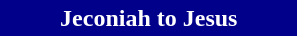<table class="toccolours" style="width:100%; border-collapse:collapse;">
<tr>
<th style="background:darkblue;color:white; padding:0.2em; width:12em;">Jeconiah to Jesus</th>
<td style="padding:0.2em;"></td>
</tr>
</table>
